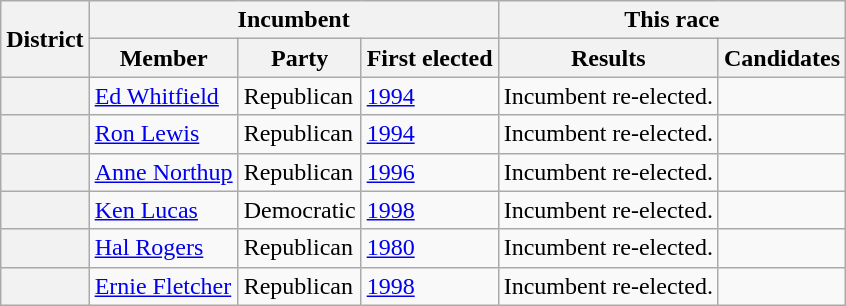<table class=wikitable>
<tr>
<th rowspan=2>District</th>
<th colspan=3>Incumbent</th>
<th colspan=2>This race</th>
</tr>
<tr>
<th>Member</th>
<th>Party</th>
<th>First elected</th>
<th>Results</th>
<th>Candidates</th>
</tr>
<tr>
<th></th>
<td><a href='#'>Ed Whitfield</a></td>
<td>Republican</td>
<td><a href='#'>1994</a></td>
<td>Incumbent re-elected.</td>
<td nowrap></td>
</tr>
<tr>
<th></th>
<td><a href='#'>Ron Lewis</a></td>
<td>Republican</td>
<td><a href='#'>1994</a></td>
<td>Incumbent re-elected.</td>
<td nowrap></td>
</tr>
<tr>
<th></th>
<td><a href='#'>Anne Northup</a></td>
<td>Republican</td>
<td><a href='#'>1996</a></td>
<td>Incumbent re-elected.</td>
<td nowrap></td>
</tr>
<tr>
<th></th>
<td><a href='#'>Ken Lucas</a></td>
<td>Democratic</td>
<td><a href='#'>1998</a></td>
<td>Incumbent re-elected.</td>
<td nowrap></td>
</tr>
<tr>
<th></th>
<td><a href='#'>Hal Rogers</a></td>
<td>Republican</td>
<td><a href='#'>1980</a></td>
<td>Incumbent re-elected.</td>
<td nowrap></td>
</tr>
<tr>
<th></th>
<td><a href='#'>Ernie Fletcher</a></td>
<td>Republican</td>
<td><a href='#'>1998</a></td>
<td>Incumbent re-elected.</td>
<td nowrap></td>
</tr>
</table>
